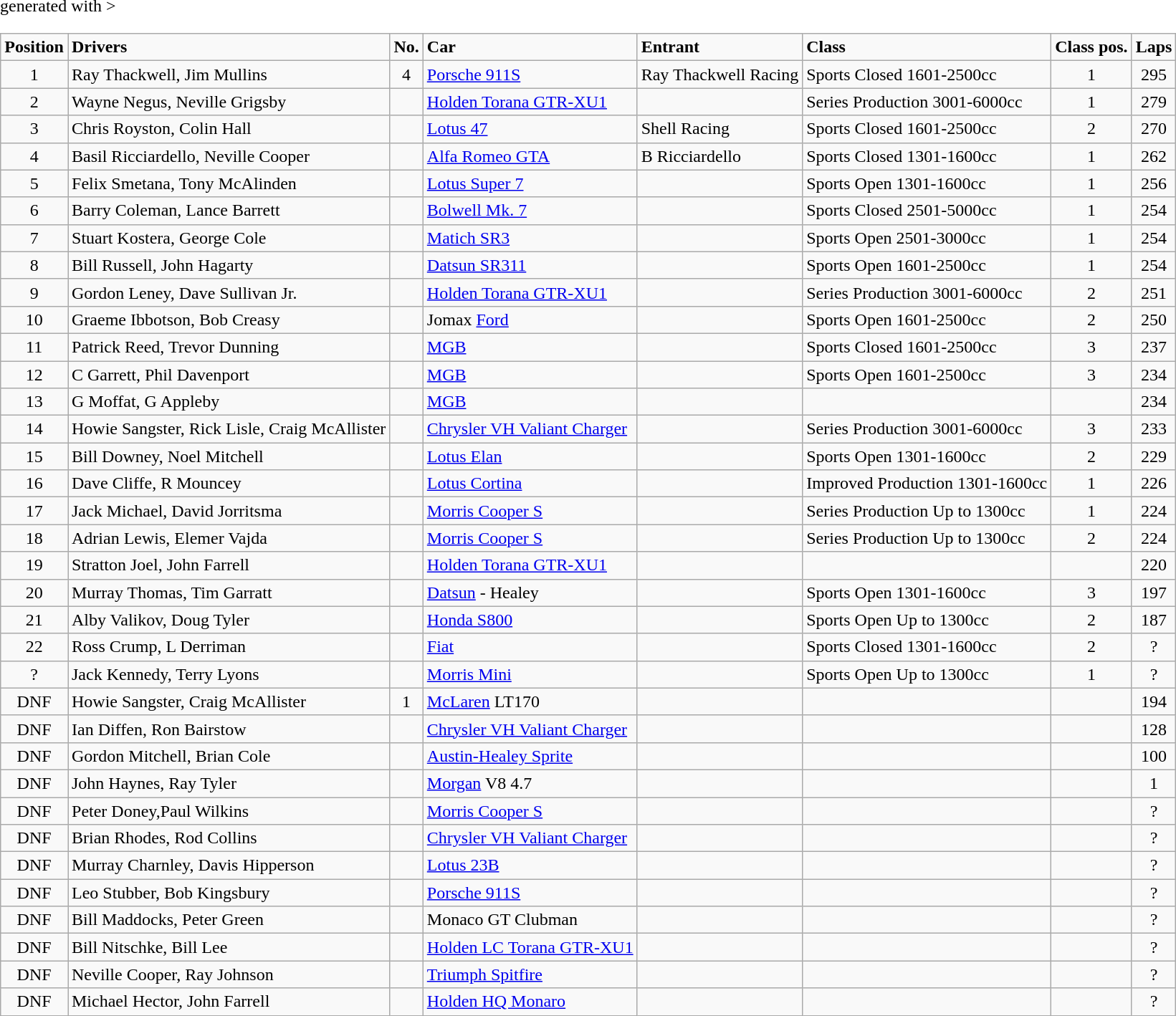<table class="wikitable" <hiddentext>generated with >
<tr style="font-weight:bold">
<td height="13" align="center">Position</td>
<td>Drivers</td>
<td align="center">No.</td>
<td>Car</td>
<td>Entrant</td>
<td>Class</td>
<td align="center">Class pos.</td>
<td align="center">Laps</td>
</tr>
<tr>
<td height="13" align="center">1</td>
<td>Ray Thackwell, Jim Mullins</td>
<td align="center">4</td>
<td><a href='#'>Porsche 911S</a></td>
<td>Ray Thackwell Racing</td>
<td>Sports Closed 1601-2500cc</td>
<td align="center">1</td>
<td align="center">295</td>
</tr>
<tr>
<td height="13" align="center">2</td>
<td>Wayne Negus, Neville Grigsby</td>
<td align="center"> </td>
<td><a href='#'>Holden Torana GTR-XU1</a></td>
<td> </td>
<td>Series Production 3001-6000cc</td>
<td align="center">1</td>
<td align="center">279</td>
</tr>
<tr>
<td height="13" align="center">3</td>
<td>Chris Royston, Colin Hall</td>
<td align="center"> </td>
<td><a href='#'>Lotus 47</a></td>
<td>Shell Racing</td>
<td>Sports Closed 1601-2500cc</td>
<td align="center">2</td>
<td align="center">270</td>
</tr>
<tr>
<td height="13" align="center">4</td>
<td>Basil Ricciardello, Neville Cooper</td>
<td align="center"> </td>
<td><a href='#'>Alfa Romeo GTA</a></td>
<td>B Ricciardello</td>
<td>Sports Closed 1301-1600cc</td>
<td align="center">1</td>
<td align="center">262</td>
</tr>
<tr>
<td height="13" align="center">5</td>
<td>Felix Smetana, Tony McAlinden</td>
<td align="center"> </td>
<td><a href='#'>Lotus Super 7</a></td>
<td> </td>
<td>Sports Open 1301-1600cc</td>
<td align="center">1</td>
<td align="center">256</td>
</tr>
<tr>
<td height="13" align="center">6</td>
<td>Barry Coleman, Lance Barrett</td>
<td align="center"> </td>
<td><a href='#'>Bolwell Mk. 7</a></td>
<td> </td>
<td>Sports Closed 2501-5000cc</td>
<td align="center">1</td>
<td align="center">254</td>
</tr>
<tr>
<td height="13" align="center">7</td>
<td>Stuart Kostera, George Cole</td>
<td align="center"> </td>
<td><a href='#'>Matich SR3</a></td>
<td> </td>
<td>Sports Open 2501-3000cc</td>
<td align="center">1</td>
<td align="center">254</td>
</tr>
<tr>
<td height="13" align="center">8</td>
<td>Bill Russell, John Hagarty</td>
<td align="center"> </td>
<td><a href='#'>Datsun SR311</a></td>
<td> </td>
<td>Sports Open 1601-2500cc</td>
<td align="center">1</td>
<td align="center">254</td>
</tr>
<tr>
<td height="13" align="center">9</td>
<td>Gordon Leney, Dave Sullivan Jr.</td>
<td align="center"> </td>
<td><a href='#'>Holden Torana GTR-XU1</a></td>
<td> </td>
<td>Series Production 3001-6000cc</td>
<td align="center">2</td>
<td align="center">251</td>
</tr>
<tr>
<td height="13" align="center">10</td>
<td>Graeme Ibbotson, Bob Creasy</td>
<td align="center"> </td>
<td>Jomax <a href='#'>Ford</a></td>
<td> </td>
<td>Sports Open 1601-2500cc</td>
<td align="center">2</td>
<td align="center">250</td>
</tr>
<tr>
<td height="13" align="center">11</td>
<td>Patrick Reed, Trevor Dunning</td>
<td align="center"> </td>
<td><a href='#'>MGB</a></td>
<td> </td>
<td>Sports Closed 1601-2500cc</td>
<td align="center">3</td>
<td align="center">237</td>
</tr>
<tr>
<td height="13" align="center">12</td>
<td>C Garrett, Phil Davenport</td>
<td align="center"> </td>
<td><a href='#'>MGB</a></td>
<td> </td>
<td>Sports Open 1601-2500cc</td>
<td align="center">3</td>
<td align="center">234</td>
</tr>
<tr>
<td height="13" align="center">13</td>
<td>G Moffat, G Appleby</td>
<td align="center"> </td>
<td><a href='#'>MGB</a></td>
<td> </td>
<td> </td>
<td align="center"> </td>
<td align="center">234</td>
</tr>
<tr>
<td height="13" align="center">14</td>
<td>Howie Sangster, Rick Lisle, Craig McAllister</td>
<td align="center"> </td>
<td><a href='#'>Chrysler VH Valiant Charger</a></td>
<td> </td>
<td>Series Production 3001-6000cc</td>
<td align="center">3</td>
<td align="center">233</td>
</tr>
<tr>
<td height="13" align="center">15</td>
<td>Bill Downey, Noel Mitchell</td>
<td align="center"> </td>
<td><a href='#'>Lotus Elan</a></td>
<td> </td>
<td>Sports Open 1301-1600cc</td>
<td align="center">2</td>
<td align="center">229</td>
</tr>
<tr>
<td height="13" align="center">16</td>
<td>Dave Cliffe, R Mouncey</td>
<td align="center"> </td>
<td><a href='#'>Lotus Cortina</a></td>
<td> </td>
<td>Improved Production 1301-1600cc</td>
<td align="center">1</td>
<td align="center">226</td>
</tr>
<tr>
<td height="13" align="center">17</td>
<td>Jack Michael, David Jorritsma</td>
<td align="center"> </td>
<td><a href='#'>Morris Cooper S</a></td>
<td> </td>
<td>Series Production Up to 1300cc</td>
<td align="center">1</td>
<td align="center">224</td>
</tr>
<tr>
<td height="13" align="center">18</td>
<td>Adrian Lewis, Elemer Vajda</td>
<td align="center"> </td>
<td><a href='#'>Morris Cooper S</a></td>
<td> </td>
<td>Series Production Up to 1300cc</td>
<td align="center">2</td>
<td align="center">224</td>
</tr>
<tr>
<td height="13" align="center">19</td>
<td>Stratton Joel, John Farrell</td>
<td align="center"> </td>
<td><a href='#'>Holden Torana GTR-XU1</a></td>
<td> </td>
<td> </td>
<td align="center"> </td>
<td align="center">220</td>
</tr>
<tr>
<td height="13" align="center">20</td>
<td>Murray Thomas, Tim Garratt</td>
<td align="center"> </td>
<td><a href='#'>Datsun</a> - Healey</td>
<td> </td>
<td>Sports Open 1301-1600cc</td>
<td align="center">3</td>
<td align="center">197</td>
</tr>
<tr>
<td height="13" align="center">21</td>
<td>Alby Valikov, Doug Tyler</td>
<td align="center"> </td>
<td><a href='#'>Honda S800</a></td>
<td> </td>
<td>Sports Open Up to 1300cc</td>
<td align="center">2</td>
<td align="center">187</td>
</tr>
<tr>
<td height="13" align="center">22</td>
<td>Ross Crump, L Derriman</td>
<td align="center"> </td>
<td><a href='#'>Fiat</a></td>
<td> </td>
<td>Sports Closed 1301-1600cc</td>
<td align="center">2</td>
<td align="center">?</td>
</tr>
<tr>
<td height="13" align="center">?</td>
<td>Jack Kennedy, Terry Lyons</td>
<td align="center"> </td>
<td><a href='#'>Morris Mini</a></td>
<td> </td>
<td>Sports Open Up to 1300cc</td>
<td align="center">1</td>
<td align="center">?</td>
</tr>
<tr>
<td height="13" align="center">DNF</td>
<td>Howie Sangster, Craig McAllister</td>
<td align="center">1</td>
<td><a href='#'>McLaren</a> LT170</td>
<td> </td>
<td> </td>
<td align="center"> </td>
<td align="center">194</td>
</tr>
<tr>
<td height="13" align="center">DNF</td>
<td>Ian Diffen, Ron Bairstow</td>
<td align="center"> </td>
<td><a href='#'>Chrysler VH Valiant Charger</a></td>
<td> </td>
<td> </td>
<td align="center"> </td>
<td align="center">128</td>
</tr>
<tr>
<td height="13" align="center">DNF</td>
<td>Gordon Mitchell, Brian Cole</td>
<td align="center"> </td>
<td><a href='#'>Austin-Healey Sprite</a></td>
<td> </td>
<td> </td>
<td align="center"> </td>
<td align="center">100</td>
</tr>
<tr>
<td height="13" align="center">DNF</td>
<td>John Haynes, Ray Tyler</td>
<td align="center"> </td>
<td><a href='#'>Morgan</a> V8 4.7</td>
<td> </td>
<td> </td>
<td align="center"> </td>
<td align="center">1</td>
</tr>
<tr>
<td height="13" align="center">DNF</td>
<td>Peter Doney,Paul Wilkins</td>
<td align="center"> </td>
<td><a href='#'>Morris Cooper S</a></td>
<td> </td>
<td> </td>
<td align="center"> </td>
<td align="center">?</td>
</tr>
<tr>
<td height="13" align="center">DNF</td>
<td>Brian Rhodes, Rod Collins</td>
<td align="center"> </td>
<td><a href='#'>Chrysler VH Valiant Charger</a></td>
<td> </td>
<td> </td>
<td align="center"> </td>
<td align="center">?</td>
</tr>
<tr>
<td height="13" align="center">DNF</td>
<td>Murray Charnley, Davis Hipperson</td>
<td align="center"> </td>
<td><a href='#'>Lotus 23B</a></td>
<td> </td>
<td> </td>
<td align="center"> </td>
<td align="center">?</td>
</tr>
<tr>
<td height="13" align="center">DNF</td>
<td>Leo Stubber, Bob Kingsbury</td>
<td align="center"> </td>
<td><a href='#'>Porsche 911S</a></td>
<td> </td>
<td> </td>
<td align="center"> </td>
<td align="center">?</td>
</tr>
<tr>
<td height="13" align="center">DNF</td>
<td>Bill Maddocks, Peter Green</td>
<td align="center"> </td>
<td>Monaco GT Clubman</td>
<td> </td>
<td> </td>
<td align="center"> </td>
<td align="center">?</td>
</tr>
<tr>
<td height="13" align="center">DNF</td>
<td>Bill Nitschke, Bill Lee</td>
<td align="center"> </td>
<td><a href='#'>Holden LC Torana GTR-XU1</a></td>
<td> </td>
<td> </td>
<td align="center"> </td>
<td align="center">?</td>
</tr>
<tr>
<td height="13" align="center">DNF</td>
<td>Neville Cooper, Ray Johnson</td>
<td align="center"> </td>
<td><a href='#'>Triumph Spitfire</a></td>
<td> </td>
<td> </td>
<td align="center"> </td>
<td align="center">?</td>
</tr>
<tr>
<td height="13" align="center">DNF</td>
<td>Michael Hector, John Farrell</td>
<td align="center"> </td>
<td><a href='#'>Holden HQ Monaro</a></td>
<td> </td>
<td> </td>
<td align="center"> </td>
<td align="center">?</td>
</tr>
</table>
